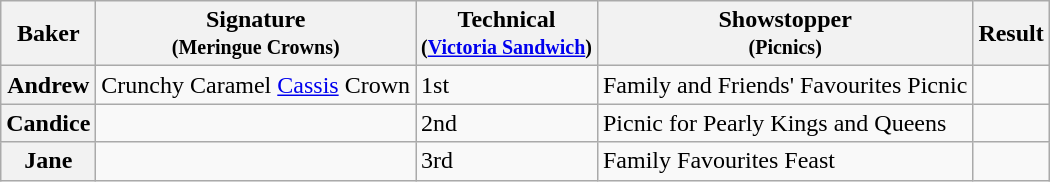<table class="wikitable sortable col3center sticky-header">
<tr>
<th scope="col">Baker</th>
<th scope="col" class="unsortable">Signature<br><small>(Meringue Crowns)</small></th>
<th scope="col">Technical<br><small>(<a href='#'>Victoria Sandwich</a>)</small></th>
<th scope="col" class="unsortable">Showstopper<br><small>(Picnics)</small></th>
<th scope="col">Result</th>
</tr>
<tr>
<th scope="row">Andrew</th>
<td>Crunchy Caramel <a href='#'>Cassis</a> Crown</td>
<td>1st</td>
<td>Family and Friends' Favourites Picnic</td>
<td></td>
</tr>
<tr>
<th scope="row">Candice</th>
<td></td>
<td>2nd</td>
<td>Picnic for Pearly Kings and Queens</td>
<td></td>
</tr>
<tr>
<th scope="row">Jane</th>
<td></td>
<td>3rd</td>
<td>Family Favourites Feast</td>
<td></td>
</tr>
</table>
